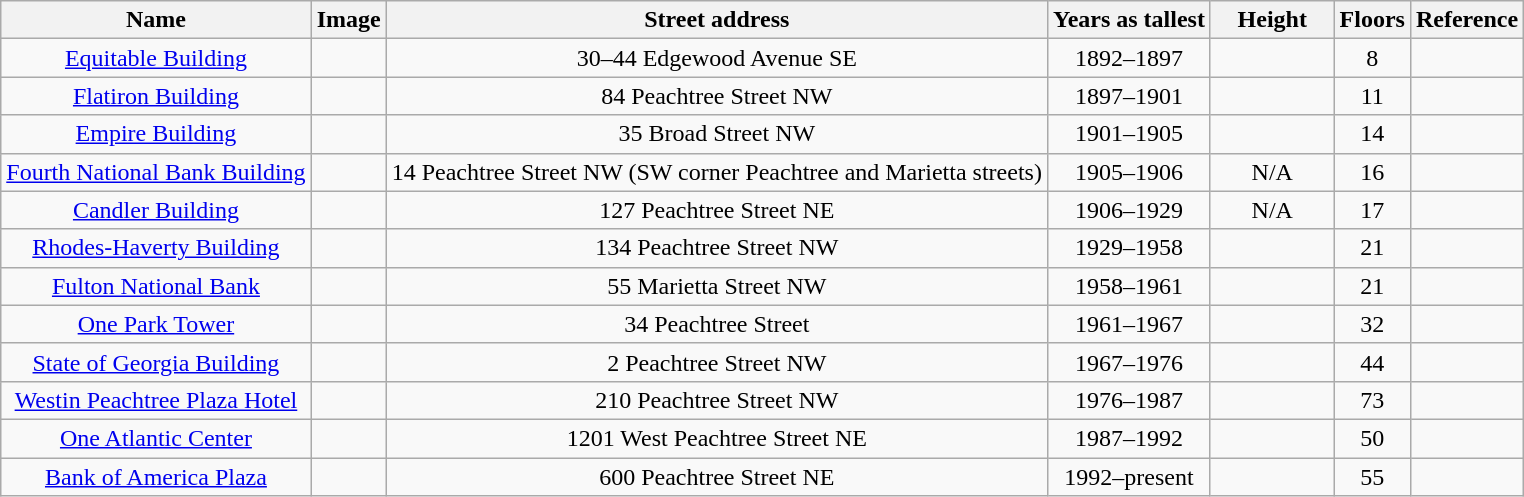<table class="wikitable sortable" style="text-align:center">
<tr>
<th>Name</th>
<th>Image</th>
<th>Street address</th>
<th>Years as tallest</th>
<th width="75">Height<br></th>
<th>Floors</th>
<th class="unsortable">Reference</th>
</tr>
<tr>
<td><a href='#'>Equitable Building</a></td>
<td></td>
<td>30–44 Edgewood Avenue SE</td>
<td>1892–1897</td>
<td></td>
<td>8</td>
<td></td>
</tr>
<tr>
<td><a href='#'>Flatiron Building</a></td>
<td></td>
<td>84 Peachtree Street NW</td>
<td>1897–1901</td>
<td></td>
<td>11</td>
<td></td>
</tr>
<tr>
<td><a href='#'>Empire Building</a></td>
<td></td>
<td>35 Broad Street NW</td>
<td>1901–1905</td>
<td></td>
<td>14</td>
<td></td>
</tr>
<tr>
<td><a href='#'>Fourth National Bank Building</a></td>
<td></td>
<td>14 Peachtree Street NW (SW corner Peachtree and Marietta streets)</td>
<td>1905–1906</td>
<td>N/A</td>
<td>16</td>
<td></td>
</tr>
<tr>
<td><a href='#'>Candler Building</a></td>
<td></td>
<td>127 Peachtree Street NE</td>
<td>1906–1929</td>
<td>N/A</td>
<td>17</td>
<td></td>
</tr>
<tr>
<td><a href='#'>Rhodes-Haverty Building</a></td>
<td></td>
<td>134 Peachtree Street NW</td>
<td>1929–1958</td>
<td></td>
<td>21</td>
<td></td>
</tr>
<tr>
<td><a href='#'>Fulton National Bank</a></td>
<td></td>
<td>55 Marietta Street NW</td>
<td>1958–1961</td>
<td></td>
<td>21</td>
<td></td>
</tr>
<tr>
<td><a href='#'>One Park Tower</a></td>
<td></td>
<td>34 Peachtree Street</td>
<td>1961–1967</td>
<td></td>
<td>32</td>
<td></td>
</tr>
<tr>
<td><a href='#'>State of Georgia Building</a></td>
<td></td>
<td>2 Peachtree Street NW</td>
<td>1967–1976</td>
<td></td>
<td>44</td>
<td></td>
</tr>
<tr>
<td><a href='#'>Westin Peachtree Plaza Hotel</a></td>
<td></td>
<td>210 Peachtree Street NW</td>
<td>1976–1987</td>
<td></td>
<td>73</td>
<td></td>
</tr>
<tr>
<td><a href='#'>One Atlantic Center</a></td>
<td></td>
<td>1201 West Peachtree Street NE</td>
<td>1987–1992</td>
<td></td>
<td>50</td>
<td></td>
</tr>
<tr>
<td><a href='#'>Bank of America Plaza</a></td>
<td></td>
<td>600 Peachtree Street NE</td>
<td>1992–present</td>
<td></td>
<td>55</td>
<td></td>
</tr>
</table>
